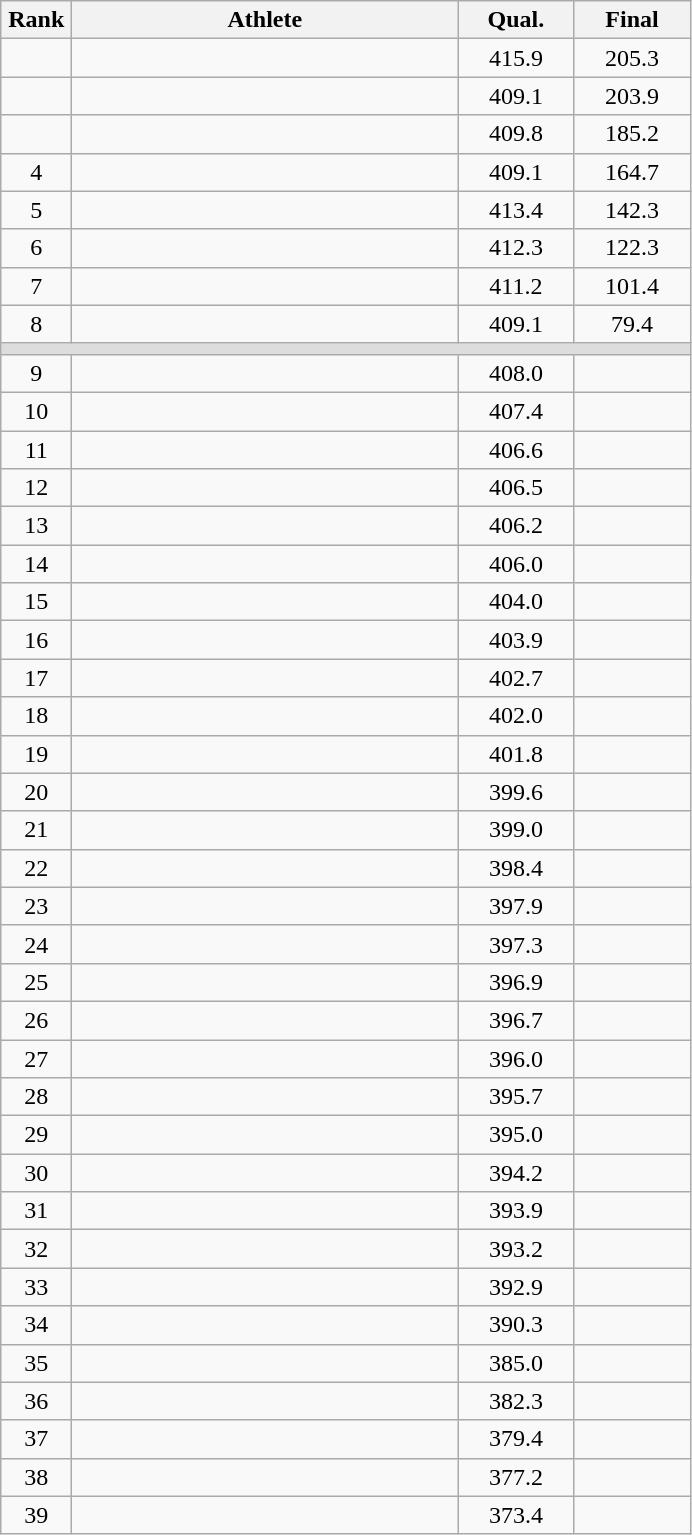<table class="wikitable" style="text-align:center">
<tr>
<th width=40>Rank</th>
<th width=250>Athlete</th>
<th width=70>Qual.</th>
<th width=70>Final</th>
</tr>
<tr>
<td></td>
<td align=left></td>
<td>415.9</td>
<td>205.3</td>
</tr>
<tr>
<td></td>
<td align=left></td>
<td>409.1</td>
<td>203.9</td>
</tr>
<tr>
<td></td>
<td align=left></td>
<td>409.8</td>
<td>185.2</td>
</tr>
<tr>
<td>4</td>
<td align=left></td>
<td>409.1</td>
<td>164.7</td>
</tr>
<tr>
<td>5</td>
<td align=left></td>
<td>413.4</td>
<td>142.3</td>
</tr>
<tr>
<td>6</td>
<td align=left></td>
<td>412.3</td>
<td>122.3</td>
</tr>
<tr>
<td>7</td>
<td align=left></td>
<td>411.2</td>
<td>101.4</td>
</tr>
<tr>
<td>8</td>
<td align=left></td>
<td>409.1</td>
<td>79.4</td>
</tr>
<tr bgcolor=#DDDDDD>
<td colspan=4></td>
</tr>
<tr>
<td>9</td>
<td align=left></td>
<td>408.0</td>
<td></td>
</tr>
<tr>
<td>10</td>
<td align=left></td>
<td>407.4</td>
<td></td>
</tr>
<tr>
<td>11</td>
<td align=left></td>
<td>406.6</td>
<td></td>
</tr>
<tr>
<td>12</td>
<td align=left></td>
<td>406.5</td>
<td></td>
</tr>
<tr>
<td>13</td>
<td align=left></td>
<td>406.2</td>
<td></td>
</tr>
<tr>
<td>14</td>
<td align=left></td>
<td>406.0</td>
<td></td>
</tr>
<tr>
<td>15</td>
<td align=left></td>
<td>404.0</td>
<td></td>
</tr>
<tr>
<td>16</td>
<td align=left></td>
<td>403.9</td>
<td></td>
</tr>
<tr>
<td>17</td>
<td align=left></td>
<td>402.7</td>
<td></td>
</tr>
<tr>
<td>18</td>
<td align=left></td>
<td>402.0</td>
<td></td>
</tr>
<tr>
<td>19</td>
<td align=left></td>
<td>401.8</td>
<td></td>
</tr>
<tr>
<td>20</td>
<td align=left></td>
<td>399.6</td>
<td></td>
</tr>
<tr>
<td>21</td>
<td align=left></td>
<td>399.0</td>
<td></td>
</tr>
<tr>
<td>22</td>
<td align=left></td>
<td>398.4</td>
<td></td>
</tr>
<tr>
<td>23</td>
<td align=left></td>
<td>397.9</td>
<td></td>
</tr>
<tr>
<td>24</td>
<td align=left></td>
<td>397.3</td>
<td></td>
</tr>
<tr>
<td>25</td>
<td align=left></td>
<td>396.9</td>
<td></td>
</tr>
<tr>
<td>26</td>
<td align=left></td>
<td>396.7</td>
<td></td>
</tr>
<tr>
<td>27</td>
<td align=left></td>
<td>396.0</td>
<td></td>
</tr>
<tr>
<td>28</td>
<td align=left></td>
<td>395.7</td>
<td></td>
</tr>
<tr>
<td>29</td>
<td align=left></td>
<td>395.0</td>
<td></td>
</tr>
<tr>
<td>30</td>
<td align=left></td>
<td>394.2</td>
<td></td>
</tr>
<tr>
<td>31</td>
<td align=left></td>
<td>393.9</td>
<td></td>
</tr>
<tr>
<td>32</td>
<td align=left></td>
<td>393.2</td>
<td></td>
</tr>
<tr>
<td>33</td>
<td align=left></td>
<td>392.9</td>
<td></td>
</tr>
<tr>
<td>34</td>
<td align=left></td>
<td>390.3</td>
<td></td>
</tr>
<tr>
<td>35</td>
<td align=left></td>
<td>385.0</td>
<td></td>
</tr>
<tr>
<td>36</td>
<td align=left></td>
<td>382.3</td>
<td></td>
</tr>
<tr>
<td>37</td>
<td align=left></td>
<td>379.4</td>
<td></td>
</tr>
<tr>
<td>38</td>
<td align=left></td>
<td>377.2</td>
<td></td>
</tr>
<tr>
<td>39</td>
<td align=left></td>
<td>373.4</td>
<td></td>
</tr>
</table>
